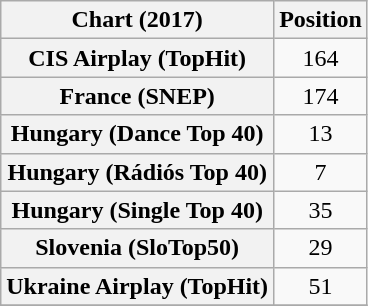<table class="wikitable sortable plainrowheaders" style="text-align:center">
<tr>
<th scope="col">Chart (2017)</th>
<th scope="col">Position</th>
</tr>
<tr>
<th scope="row">CIS Airplay (TopHit)</th>
<td>164</td>
</tr>
<tr>
<th scope="row">France (SNEP)</th>
<td>174</td>
</tr>
<tr>
<th scope="row">Hungary (Dance Top 40)</th>
<td>13</td>
</tr>
<tr>
<th scope="row">Hungary (Rádiós Top 40)</th>
<td>7</td>
</tr>
<tr>
<th scope="row">Hungary (Single Top 40)</th>
<td>35</td>
</tr>
<tr>
<th scope="row">Slovenia (SloTop50)</th>
<td>29</td>
</tr>
<tr>
<th scope="row">Ukraine Airplay (TopHit)</th>
<td>51</td>
</tr>
<tr>
</tr>
</table>
